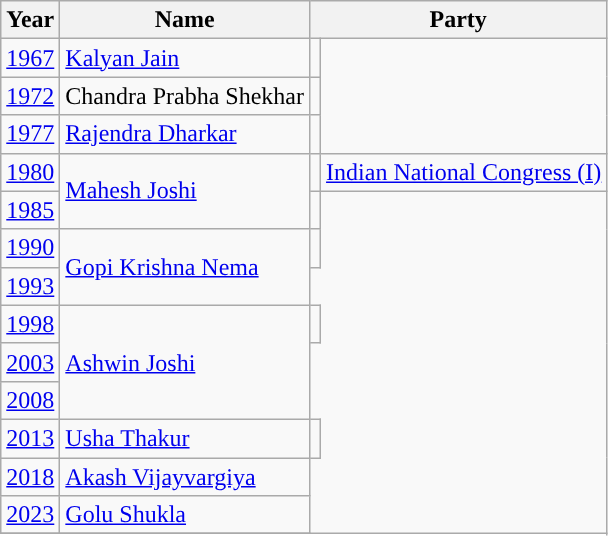<table class="wikitable">
<tr>
<th>Year</th>
<th>Name</th>
<th colspan=2>Party</th>
</tr>
<tr>
<td><a href='#'>1967</a></td>
<td><a href='#'>Kalyan Jain</a></td>
<td></td>
</tr>
<tr>
<td><a href='#'>1972</a></td>
<td>Chandra Prabha Shekhar</td>
<td></td>
</tr>
<tr>
<td><a href='#'>1977</a></td>
<td><a href='#'>Rajendra Dharkar</a></td>
<td></td>
</tr>
<tr>
<td><a href='#'>1980</a></td>
<td rowspan="2"><a href='#'>Mahesh Joshi</a></td>
<td style="background-color: "></td>
<td><a href='#'>Indian National Congress (I)</a></td>
</tr>
<tr>
<td><a href='#'>1985</a></td>
<td></td>
</tr>
<tr>
<td><a href='#'>1990</a></td>
<td rowspan="2"><a href='#'>Gopi Krishna Nema</a></td>
<td></td>
</tr>
<tr>
<td><a href='#'>1993</a></td>
</tr>
<tr>
<td><a href='#'>1998</a></td>
<td rowspan="3"><a href='#'>Ashwin Joshi</a></td>
<td></td>
</tr>
<tr>
<td><a href='#'>2003</a></td>
</tr>
<tr>
<td><a href='#'>2008</a></td>
</tr>
<tr>
<td><a href='#'>2013</a></td>
<td><a href='#'>Usha Thakur</a></td>
<td></td>
</tr>
<tr>
<td><a href='#'>2018</a></td>
<td><a href='#'>Akash Vijayvargiya</a></td>
</tr>
<tr>
<td><a href='#'>2023</a></td>
<td><a href='#'>Golu Shukla</a></td>
</tr>
<tr>
</tr>
</table>
